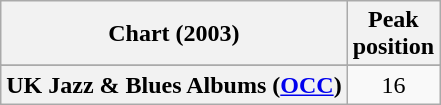<table class="wikitable sortable plainrowheaders" style="text-align:center">
<tr>
<th scope="col">Chart (2003)</th>
<th scope="col">Peak<br>position</th>
</tr>
<tr>
</tr>
<tr>
</tr>
<tr>
<th scope="row">UK Jazz & Blues Albums (<a href='#'>OCC</a>)</th>
<td>16</td>
</tr>
</table>
